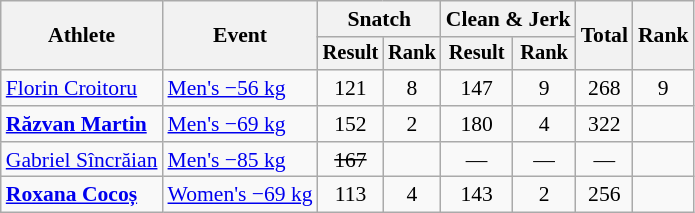<table class="wikitable" style="font-size:90%">
<tr>
<th rowspan=2>Athlete</th>
<th rowspan=2>Event</th>
<th colspan="2">Snatch</th>
<th colspan="2">Clean & Jerk</th>
<th rowspan="2">Total</th>
<th rowspan="2">Rank</th>
</tr>
<tr style="font-size:95%">
<th>Result</th>
<th>Rank</th>
<th>Result</th>
<th>Rank</th>
</tr>
<tr align=center>
<td align=left><a href='#'>Florin Croitoru</a></td>
<td align=left><a href='#'>Men's −56 kg</a></td>
<td>121</td>
<td>8</td>
<td>147</td>
<td>9</td>
<td>268</td>
<td>9</td>
</tr>
<tr align=center>
<td align=left><strong><a href='#'>Răzvan Martin</a></strong></td>
<td align=left><a href='#'>Men's −69 kg</a></td>
<td>152</td>
<td>2</td>
<td>180</td>
<td>4</td>
<td>322</td>
<td></td>
</tr>
<tr align=center>
<td align=left><a href='#'>Gabriel Sîncrăian</a></td>
<td align=left><a href='#'>Men's −85 kg</a></td>
<td><s>167</s></td>
<td></td>
<td>—</td>
<td>—</td>
<td>—</td>
<td></td>
</tr>
<tr align=center>
<td align=left><strong><a href='#'>Roxana Cocoș</a></strong></td>
<td align=left><a href='#'>Women's −69 kg</a></td>
<td>113</td>
<td>4</td>
<td>143</td>
<td>2</td>
<td>256</td>
<td></td>
</tr>
</table>
